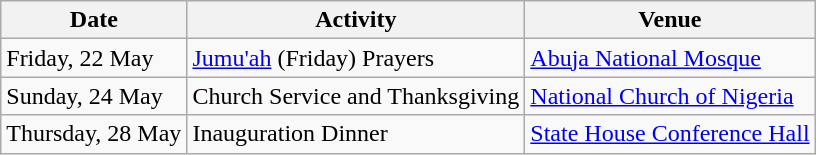<table class="wikitable">
<tr>
<th>Date</th>
<th>Activity</th>
<th>Venue</th>
</tr>
<tr>
<td>Friday, 22 May</td>
<td><a href='#'>Jumu'ah</a> (Friday) Prayers</td>
<td><a href='#'>Abuja National Mosque</a></td>
</tr>
<tr>
<td>Sunday, 24 May</td>
<td>Church Service and Thanksgiving</td>
<td><a href='#'>National Church of Nigeria</a></td>
</tr>
<tr>
<td>Thursday, 28 May</td>
<td>Inauguration Dinner</td>
<td><a href='#'>State House Conference Hall</a></td>
</tr>
</table>
